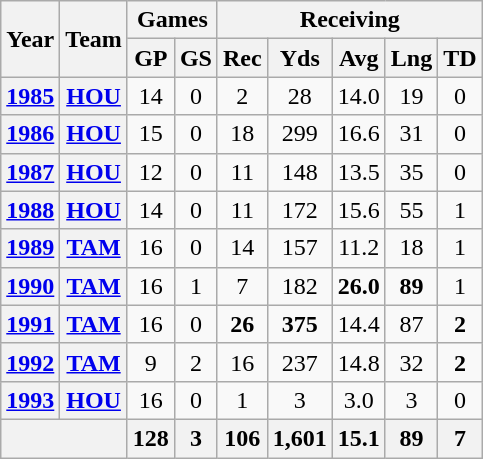<table class="wikitable" style="text-align:center">
<tr>
<th rowspan="2">Year</th>
<th rowspan="2">Team</th>
<th colspan="2">Games</th>
<th colspan="5">Receiving</th>
</tr>
<tr>
<th>GP</th>
<th>GS</th>
<th>Rec</th>
<th>Yds</th>
<th>Avg</th>
<th>Lng</th>
<th>TD</th>
</tr>
<tr>
<th><a href='#'>1985</a></th>
<th><a href='#'>HOU</a></th>
<td>14</td>
<td>0</td>
<td>2</td>
<td>28</td>
<td>14.0</td>
<td>19</td>
<td>0</td>
</tr>
<tr>
<th><a href='#'>1986</a></th>
<th><a href='#'>HOU</a></th>
<td>15</td>
<td>0</td>
<td>18</td>
<td>299</td>
<td>16.6</td>
<td>31</td>
<td>0</td>
</tr>
<tr>
<th><a href='#'>1987</a></th>
<th><a href='#'>HOU</a></th>
<td>12</td>
<td>0</td>
<td>11</td>
<td>148</td>
<td>13.5</td>
<td>35</td>
<td>0</td>
</tr>
<tr>
<th><a href='#'>1988</a></th>
<th><a href='#'>HOU</a></th>
<td>14</td>
<td>0</td>
<td>11</td>
<td>172</td>
<td>15.6</td>
<td>55</td>
<td>1</td>
</tr>
<tr>
<th><a href='#'>1989</a></th>
<th><a href='#'>TAM</a></th>
<td>16</td>
<td>0</td>
<td>14</td>
<td>157</td>
<td>11.2</td>
<td>18</td>
<td>1</td>
</tr>
<tr>
<th><a href='#'>1990</a></th>
<th><a href='#'>TAM</a></th>
<td>16</td>
<td>1</td>
<td>7</td>
<td>182</td>
<td><strong>26.0</strong></td>
<td><strong>89</strong></td>
<td>1</td>
</tr>
<tr>
<th><a href='#'>1991</a></th>
<th><a href='#'>TAM</a></th>
<td>16</td>
<td>0</td>
<td><strong>26</strong></td>
<td><strong>375</strong></td>
<td>14.4</td>
<td>87</td>
<td><strong>2</strong></td>
</tr>
<tr>
<th><a href='#'>1992</a></th>
<th><a href='#'>TAM</a></th>
<td>9</td>
<td>2</td>
<td>16</td>
<td>237</td>
<td>14.8</td>
<td>32</td>
<td><strong>2</strong></td>
</tr>
<tr>
<th><a href='#'>1993</a></th>
<th><a href='#'>HOU</a></th>
<td>16</td>
<td>0</td>
<td>1</td>
<td>3</td>
<td>3.0</td>
<td>3</td>
<td>0</td>
</tr>
<tr>
<th colspan="2"></th>
<th>128</th>
<th>3</th>
<th>106</th>
<th>1,601</th>
<th>15.1</th>
<th>89</th>
<th>7</th>
</tr>
</table>
